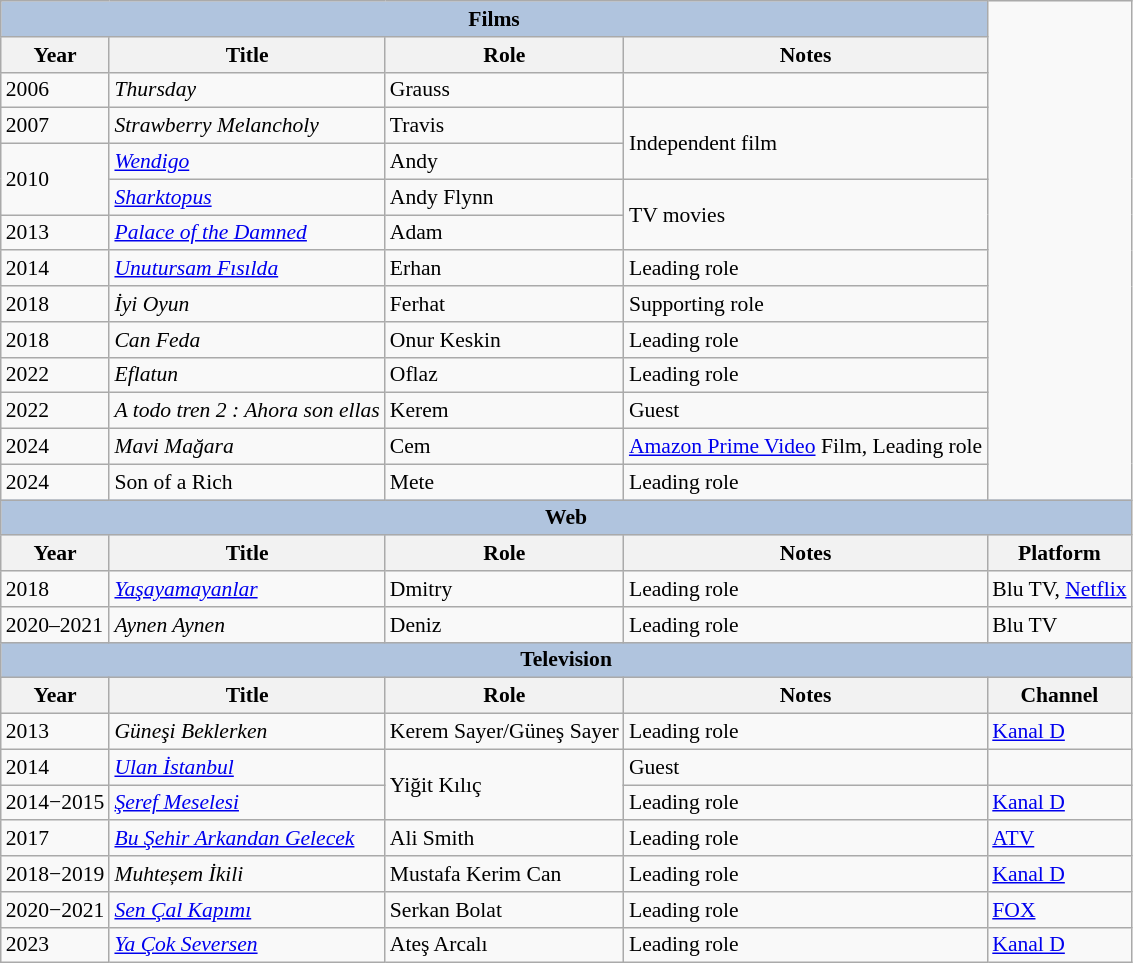<table class="wikitable" style="font-size:90%">
<tr>
<th colspan="4" style="background:LightSteelBlue">Films</th>
</tr>
<tr>
<th>Year</th>
<th>Title</th>
<th>Role</th>
<th>Notes</th>
</tr>
<tr>
<td>2006</td>
<td><em>Thursday</em></td>
<td>Grauss</td>
<td></td>
</tr>
<tr>
<td>2007</td>
<td><em>Strawberry Melancholy</em></td>
<td>Travis</td>
<td rowspan="2">Independent film</td>
</tr>
<tr>
<td rowspan="2">2010</td>
<td><em><a href='#'>Wendigo</a></em></td>
<td>Andy</td>
</tr>
<tr>
<td><em><a href='#'>Sharktopus</a></em></td>
<td>Andy Flynn</td>
<td rowspan="2">TV movies</td>
</tr>
<tr>
<td>2013</td>
<td><em><a href='#'>Palace of the Damned</a></em></td>
<td>Adam</td>
</tr>
<tr>
<td>2014</td>
<td><em><a href='#'>Unutursam Fısılda</a></em></td>
<td>Erhan</td>
<td>Leading role</td>
</tr>
<tr>
<td>2018</td>
<td><em>İyi Oyun</em></td>
<td>Ferhat</td>
<td>Supporting role</td>
</tr>
<tr>
<td>2018</td>
<td><em>Can Feda</em></td>
<td>Onur Keskin</td>
<td>Leading role</td>
</tr>
<tr>
<td>2022</td>
<td><em>Eflatun</em></td>
<td>Oflaz</td>
<td>Leading role</td>
</tr>
<tr>
<td>2022</td>
<td><em>A todo tren 2 : Ahora son ellas</em></td>
<td>Kerem</td>
<td>Guest</td>
</tr>
<tr>
<td>2024</td>
<td><em>Mavi Mağara</em></td>
<td>Cem</td>
<td><a href='#'>Amazon Prime Video</a> Film, Leading role</td>
</tr>
<tr>
<td>2024</td>
<td>Son of a Rich</td>
<td>Mete</td>
<td>Leading role</td>
</tr>
<tr>
<th colspan="5" style="background:LightSteelBlue">Web</th>
</tr>
<tr>
<th>Year</th>
<th>Title</th>
<th>Role</th>
<th>Notes</th>
<th>Platform</th>
</tr>
<tr>
<td>2018</td>
<td><em><a href='#'>Yaşayamayanlar</a></em></td>
<td>Dmitry</td>
<td>Leading role</td>
<td>Blu TV, <a href='#'>Netflix</a></td>
</tr>
<tr>
<td>2020–2021</td>
<td><em>Aynen Aynen</em></td>
<td>Deniz</td>
<td>Leading role</td>
<td>Blu TV</td>
</tr>
<tr>
<th colspan="5" style="background:LightSteelBlue">Television</th>
</tr>
<tr>
<th>Year</th>
<th>Title</th>
<th>Role</th>
<th>Notes</th>
<th>Channel</th>
</tr>
<tr>
<td>2013</td>
<td><em>Güneşi Beklerken</em></td>
<td>Kerem Sayer/Güneş Sayer</td>
<td>Leading role</td>
<td><a href='#'>Kanal D</a></td>
</tr>
<tr>
<td>2014</td>
<td><em><a href='#'>Ulan İstanbul</a></em></td>
<td rowspan="2">Yiğit Kılıç</td>
<td>Guest</td>
<td></td>
</tr>
<tr>
<td>2014−2015</td>
<td><em><a href='#'>Şeref Meselesi</a></em></td>
<td>Leading role</td>
<td><a href='#'>Kanal D</a></td>
</tr>
<tr>
<td>2017</td>
<td><em><a href='#'>Bu Şehir Arkandan Gelecek</a></em></td>
<td>Ali Smith</td>
<td>Leading role</td>
<td><a href='#'>ATV</a></td>
</tr>
<tr>
<td>2018−2019</td>
<td><em>Muhteșem İkili</em></td>
<td>Mustafa Kerim Can</td>
<td>Leading role</td>
<td><a href='#'>Kanal D</a></td>
</tr>
<tr>
<td>2020−2021</td>
<td><em><a href='#'>Sen Çal Kapımı</a></em></td>
<td>Serkan Bolat</td>
<td>Leading role</td>
<td><a href='#'>FOX</a></td>
</tr>
<tr>
<td>2023</td>
<td><em><a href='#'>Ya Çok Seversen</a></em></td>
<td>Ateş Arcalı</td>
<td>Leading role</td>
<td><a href='#'>Kanal D</a></td>
</tr>
</table>
